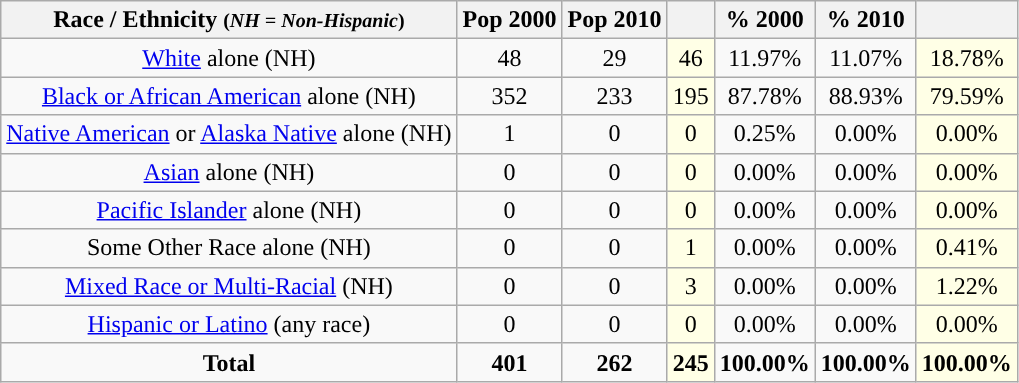<table class="wikitable" style="text-align:center;">
<tr>
<th>Race / Ethnicity <small>(<em>NH = Non-Hispanic</em>)</small></th>
<th>Pop 2000</th>
<th>Pop 2010</th>
<th></th>
<th>% 2000</th>
<th>% 2010</th>
<th></th>
</tr>
<tr>
<td><a href='#'>White</a> alone (NH)</td>
<td>48</td>
<td>29</td>
<td style='background: #ffffe6;'>46</td>
<td>11.97%</td>
<td>11.07%</td>
<td style='background: #ffffe6;'>18.78%</td>
</tr>
<tr>
<td><a href='#'>Black or African American</a> alone (NH)</td>
<td>352</td>
<td>233</td>
<td style='background: #ffffe6;'>195</td>
<td>87.78%</td>
<td>88.93%</td>
<td style='background: #ffffe6;'>79.59%</td>
</tr>
<tr>
<td><a href='#'>Native American</a> or <a href='#'>Alaska Native</a> alone (NH)</td>
<td>1</td>
<td>0</td>
<td style='background: #ffffe6;'>0</td>
<td>0.25%</td>
<td>0.00%</td>
<td style='background: #ffffe6;'>0.00%</td>
</tr>
<tr>
<td><a href='#'>Asian</a> alone (NH)</td>
<td>0</td>
<td>0</td>
<td style='background: #ffffe6;'>0</td>
<td>0.00%</td>
<td>0.00%</td>
<td style='background: #ffffe6;'>0.00%</td>
</tr>
<tr>
<td><a href='#'>Pacific Islander</a> alone (NH)</td>
<td>0</td>
<td>0</td>
<td style='background: #ffffe6;'>0</td>
<td>0.00%</td>
<td>0.00%</td>
<td style='background: #ffffe6;'>0.00%</td>
</tr>
<tr>
<td>Some Other Race alone (NH)</td>
<td>0</td>
<td>0</td>
<td style='background: #ffffe6;'>1</td>
<td>0.00%</td>
<td>0.00%</td>
<td style='background: #ffffe6;'>0.41%</td>
</tr>
<tr>
<td><a href='#'>Mixed Race or Multi-Racial</a> (NH)</td>
<td>0</td>
<td>0</td>
<td style='background: #ffffe6;'>3</td>
<td>0.00%</td>
<td>0.00%</td>
<td style='background: #ffffe6;'>1.22%</td>
</tr>
<tr>
<td><a href='#'>Hispanic or Latino</a> (any race)</td>
<td>0</td>
<td>0</td>
<td style='background: #ffffe6;'>0</td>
<td>0.00%</td>
<td>0.00%</td>
<td style='background: #ffffe6;'>0.00%</td>
</tr>
<tr>
<td><strong>Total</strong></td>
<td><strong>401</strong></td>
<td><strong>262</strong></td>
<td style='background: #ffffe6;'><strong>245</strong></td>
<td><strong>100.00%</strong></td>
<td><strong>100.00%</strong></td>
<td style='background: #ffffe6;'><strong>100.00%</strong></td>
</tr>
</table>
